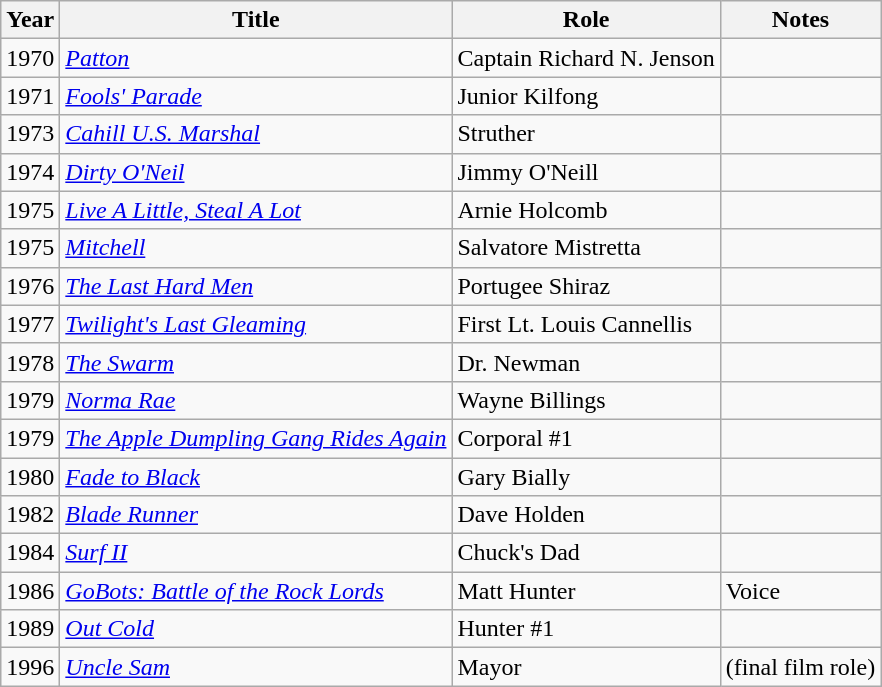<table class="wikitable">
<tr>
<th>Year</th>
<th>Title</th>
<th>Role</th>
<th>Notes</th>
</tr>
<tr>
<td>1970</td>
<td><em><a href='#'>Patton</a></em></td>
<td>Captain Richard N. Jenson</td>
<td></td>
</tr>
<tr>
<td>1971</td>
<td><em><a href='#'>Fools' Parade</a></em></td>
<td>Junior Kilfong</td>
<td></td>
</tr>
<tr>
<td>1973</td>
<td><em><a href='#'>Cahill U.S. Marshal</a></em></td>
<td>Struther</td>
<td></td>
</tr>
<tr>
<td>1974</td>
<td><em><a href='#'>Dirty O'Neil</a></em></td>
<td>Jimmy O'Neill</td>
<td></td>
</tr>
<tr>
<td>1975</td>
<td><em><a href='#'>Live A Little, Steal A Lot</a></em></td>
<td>Arnie Holcomb</td>
<td></td>
</tr>
<tr>
<td>1975</td>
<td><em><a href='#'>Mitchell</a></em></td>
<td>Salvatore Mistretta</td>
<td></td>
</tr>
<tr>
<td>1976</td>
<td><em><a href='#'>The Last Hard Men</a></em></td>
<td>Portugee Shiraz</td>
<td></td>
</tr>
<tr>
<td>1977</td>
<td><em><a href='#'>Twilight's Last Gleaming</a></em></td>
<td>First Lt. Louis Cannellis</td>
<td></td>
</tr>
<tr>
<td>1978</td>
<td><em><a href='#'>The Swarm</a></em></td>
<td>Dr. Newman</td>
<td></td>
</tr>
<tr>
<td>1979</td>
<td><em><a href='#'>Norma Rae</a></em></td>
<td>Wayne Billings</td>
<td></td>
</tr>
<tr>
<td>1979</td>
<td><em><a href='#'>The Apple Dumpling Gang Rides Again</a></em></td>
<td>Corporal #1</td>
<td></td>
</tr>
<tr>
<td>1980</td>
<td><em><a href='#'>Fade to Black</a></em></td>
<td>Gary Bially</td>
<td></td>
</tr>
<tr>
<td>1982</td>
<td><em><a href='#'>Blade Runner</a></em></td>
<td>Dave Holden</td>
<td></td>
</tr>
<tr>
<td>1984</td>
<td><em><a href='#'>Surf II</a></em></td>
<td>Chuck's Dad</td>
<td></td>
</tr>
<tr>
<td>1986</td>
<td><em><a href='#'>GoBots: Battle of the Rock Lords</a></em></td>
<td>Matt Hunter</td>
<td>Voice</td>
</tr>
<tr>
<td>1989</td>
<td><em><a href='#'>Out Cold</a></em></td>
<td>Hunter #1</td>
<td></td>
</tr>
<tr>
<td>1996</td>
<td><em><a href='#'>Uncle Sam</a></em></td>
<td>Mayor</td>
<td>(final film role)</td>
</tr>
</table>
